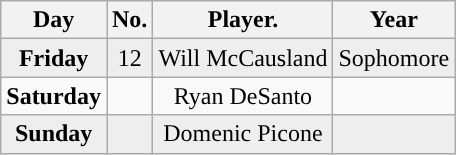<table class="wikitable non-sortable">
<tr>
<th style="text-align:center; ">Day</th>
<th style="text-align:center; ">No.</th>
<th style="text-align:center; ">Player.</th>
<th style="text-align:center; ">Year</th>
</tr>
<tr style="background:#eeeeee;text-align:center;">
<td><strong>Friday</strong></td>
<td>12</td>
<td>Will McCausland</td>
<td>Sophomore</td>
</tr>
<tr style="text-align:center;">
<td><strong>Saturday</strong></td>
<td></td>
<td>Ryan DeSanto</td>
<td></td>
</tr>
<tr style="background:#eeeeee;text-align:center;">
<td><strong>Sunday</strong></td>
<td></td>
<td>Domenic Picone</td>
<td></td>
</tr>
</table>
